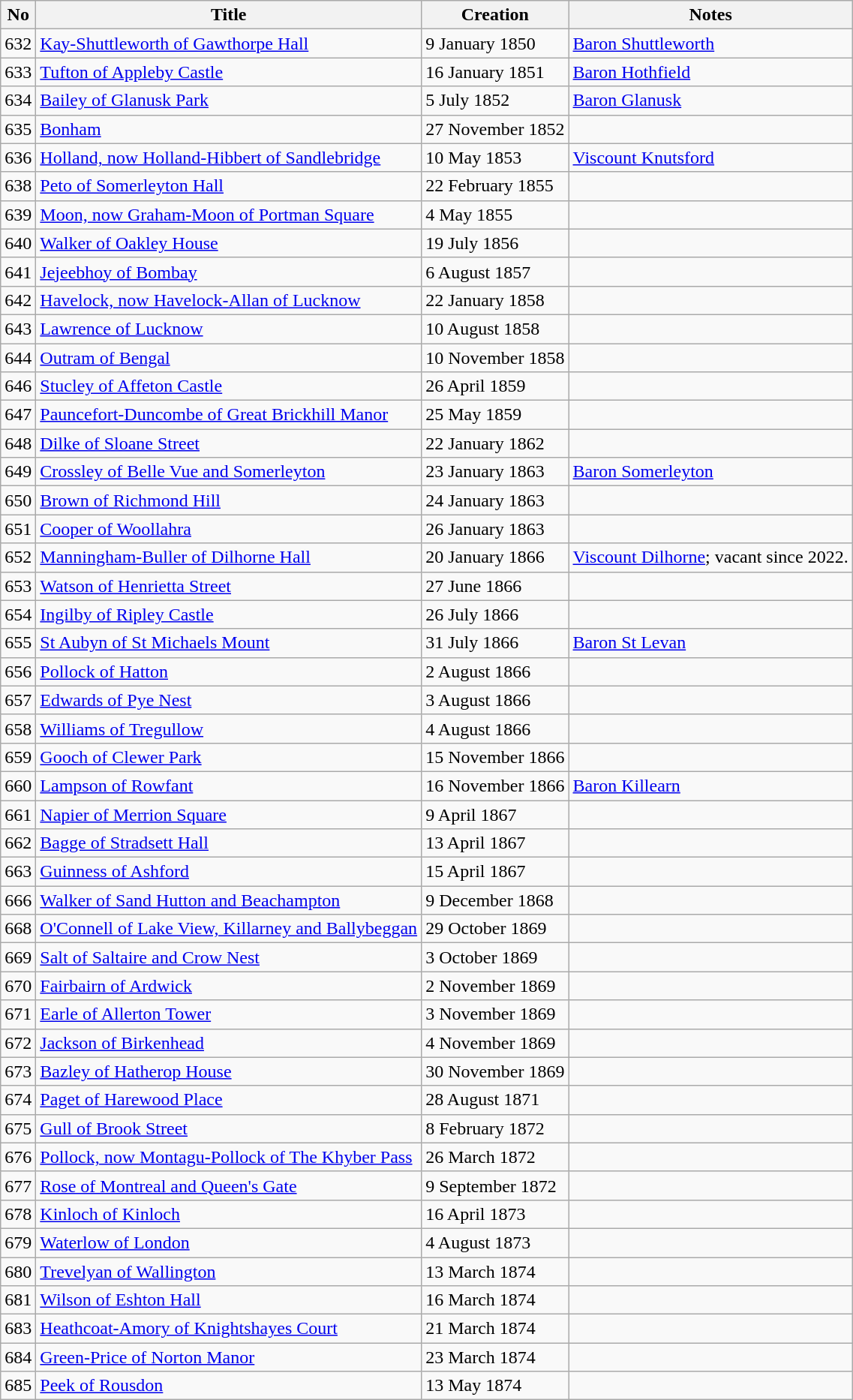<table class="wikitable">
<tr>
<th>No</th>
<th>Title</th>
<th>Creation</th>
<th>Notes</th>
</tr>
<tr>
<td>632</td>
<td><a href='#'>Kay-Shuttleworth of Gawthorpe Hall</a></td>
<td>9 January 1850</td>
<td><a href='#'>Baron Shuttleworth</a></td>
</tr>
<tr>
<td>633</td>
<td><a href='#'>Tufton of Appleby Castle</a></td>
<td>16 January 1851</td>
<td><a href='#'>Baron Hothfield</a></td>
</tr>
<tr>
<td>634</td>
<td><a href='#'>Bailey of Glanusk Park</a></td>
<td>5 July 1852</td>
<td><a href='#'>Baron Glanusk</a></td>
</tr>
<tr>
<td>635</td>
<td><a href='#'>Bonham</a></td>
<td>27 November 1852</td>
<td></td>
</tr>
<tr>
<td>636</td>
<td><a href='#'>Holland, now Holland-Hibbert of Sandlebridge</a></td>
<td>10 May 1853</td>
<td><a href='#'>Viscount Knutsford</a></td>
</tr>
<tr>
<td>638</td>
<td><a href='#'>Peto of Somerleyton Hall</a></td>
<td>22 February 1855</td>
<td></td>
</tr>
<tr>
<td>639</td>
<td><a href='#'>Moon, now Graham-Moon of Portman Square</a></td>
<td>4 May 1855</td>
<td></td>
</tr>
<tr>
<td>640</td>
<td><a href='#'>Walker of Oakley House</a></td>
<td>19 July 1856</td>
<td></td>
</tr>
<tr>
<td>641</td>
<td><a href='#'>Jejeebhoy of Bombay</a></td>
<td>6 August 1857</td>
<td></td>
</tr>
<tr>
<td>642</td>
<td><a href='#'>Havelock, now Havelock-Allan of Lucknow</a></td>
<td>22 January 1858</td>
<td></td>
</tr>
<tr>
<td>643</td>
<td><a href='#'>Lawrence of Lucknow</a></td>
<td>10 August 1858</td>
<td></td>
</tr>
<tr>
<td>644</td>
<td><a href='#'>Outram of Bengal</a></td>
<td>10 November 1858</td>
<td></td>
</tr>
<tr>
<td>646</td>
<td><a href='#'>Stucley of Affeton Castle</a></td>
<td>26 April 1859</td>
<td></td>
</tr>
<tr>
<td>647</td>
<td><a href='#'>Pauncefort-Duncombe of Great Brickhill Manor</a></td>
<td>25 May 1859</td>
<td></td>
</tr>
<tr>
<td>648</td>
<td><a href='#'>Dilke of Sloane Street</a></td>
<td>22 January 1862</td>
<td></td>
</tr>
<tr>
<td>649</td>
<td><a href='#'>Crossley of Belle Vue and Somerleyton</a></td>
<td>23 January 1863</td>
<td><a href='#'>Baron Somerleyton</a></td>
</tr>
<tr>
<td>650</td>
<td><a href='#'>Brown of Richmond Hill</a></td>
<td>24 January 1863</td>
<td></td>
</tr>
<tr>
<td>651</td>
<td><a href='#'>Cooper of Woollahra</a></td>
<td>26 January 1863</td>
<td></td>
</tr>
<tr>
<td>652</td>
<td><a href='#'>Manningham-Buller of Dilhorne Hall</a></td>
<td>20 January 1866</td>
<td><a href='#'>Viscount Dilhorne</a>; vacant since 2022.</td>
</tr>
<tr>
<td>653</td>
<td><a href='#'>Watson of Henrietta Street</a></td>
<td>27 June 1866</td>
<td></td>
</tr>
<tr>
<td>654</td>
<td><a href='#'>Ingilby of Ripley Castle</a></td>
<td>26 July 1866</td>
<td></td>
</tr>
<tr>
<td>655</td>
<td><a href='#'>St Aubyn of St Michaels Mount</a></td>
<td>31 July 1866</td>
<td><a href='#'>Baron St Levan</a></td>
</tr>
<tr>
<td>656</td>
<td><a href='#'>Pollock of Hatton</a></td>
<td>2 August 1866</td>
<td></td>
</tr>
<tr>
<td>657</td>
<td><a href='#'>Edwards of Pye Nest</a></td>
<td>3 August 1866</td>
<td></td>
</tr>
<tr>
<td>658</td>
<td><a href='#'>Williams of Tregullow</a></td>
<td>4 August 1866</td>
<td></td>
</tr>
<tr>
<td>659</td>
<td><a href='#'>Gooch of Clewer Park</a></td>
<td>15 November 1866</td>
<td></td>
</tr>
<tr>
<td>660</td>
<td><a href='#'>Lampson of Rowfant</a></td>
<td>16 November 1866</td>
<td><a href='#'>Baron Killearn</a></td>
</tr>
<tr>
<td>661</td>
<td><a href='#'>Napier of Merrion Square</a></td>
<td>9 April 1867</td>
<td></td>
</tr>
<tr>
<td>662</td>
<td><a href='#'>Bagge of Stradsett Hall</a></td>
<td>13 April 1867</td>
<td></td>
</tr>
<tr>
<td>663</td>
<td><a href='#'>Guinness of Ashford</a></td>
<td>15 April 1867</td>
<td></td>
</tr>
<tr>
<td>666</td>
<td><a href='#'>Walker of Sand Hutton and Beachampton</a></td>
<td>9 December 1868</td>
<td></td>
</tr>
<tr>
<td>668</td>
<td><a href='#'>O'Connell of Lake View, Killarney and Ballybeggan</a></td>
<td>29 October 1869</td>
<td></td>
</tr>
<tr>
<td>669</td>
<td><a href='#'>Salt of Saltaire and Crow Nest</a></td>
<td>3 October 1869</td>
<td></td>
</tr>
<tr>
<td>670</td>
<td><a href='#'>Fairbairn of Ardwick</a></td>
<td>2 November 1869</td>
<td></td>
</tr>
<tr>
<td>671</td>
<td><a href='#'>Earle of Allerton Tower</a></td>
<td>3 November 1869</td>
<td></td>
</tr>
<tr>
<td>672</td>
<td><a href='#'>Jackson of Birkenhead</a></td>
<td>4 November 1869</td>
<td></td>
</tr>
<tr>
<td>673</td>
<td><a href='#'>Bazley of Hatherop House</a></td>
<td>30 November 1869</td>
<td></td>
</tr>
<tr>
<td>674</td>
<td><a href='#'>Paget of Harewood Place</a></td>
<td>28 August 1871</td>
<td></td>
</tr>
<tr>
<td>675</td>
<td><a href='#'>Gull of Brook Street</a></td>
<td>8 February 1872</td>
<td></td>
</tr>
<tr>
<td>676</td>
<td><a href='#'>Pollock, now Montagu-Pollock of The Khyber Pass</a></td>
<td>26 March 1872</td>
<td></td>
</tr>
<tr>
<td>677</td>
<td><a href='#'>Rose of Montreal and Queen's Gate</a></td>
<td>9 September 1872</td>
<td></td>
</tr>
<tr>
<td>678</td>
<td><a href='#'>Kinloch of Kinloch</a></td>
<td>16 April 1873</td>
<td></td>
</tr>
<tr>
<td>679</td>
<td><a href='#'>Waterlow of London</a></td>
<td>4 August 1873</td>
<td></td>
</tr>
<tr>
<td>680</td>
<td><a href='#'>Trevelyan of Wallington</a></td>
<td>13 March 1874</td>
<td></td>
</tr>
<tr>
<td>681</td>
<td><a href='#'>Wilson of Eshton Hall</a></td>
<td>16 March 1874</td>
<td></td>
</tr>
<tr>
<td>683</td>
<td><a href='#'>Heathcoat-Amory of Knightshayes Court</a></td>
<td>21 March 1874</td>
<td></td>
</tr>
<tr>
<td>684</td>
<td><a href='#'>Green-Price of Norton Manor</a></td>
<td>23 March 1874</td>
<td></td>
</tr>
<tr>
<td>685</td>
<td><a href='#'>Peek of Rousdon</a></td>
<td>13 May 1874</td>
<td></td>
</tr>
</table>
